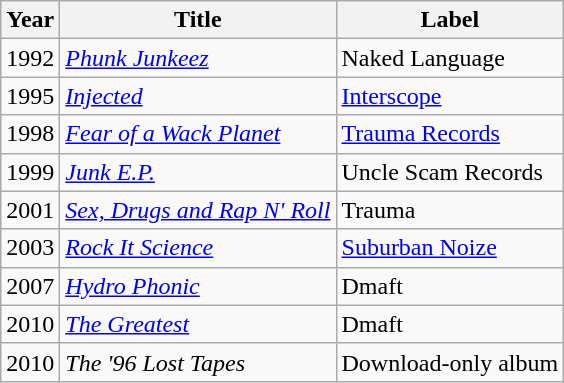<table class="wikitable">
<tr>
<th>Year</th>
<th>Title</th>
<th>Label</th>
</tr>
<tr>
<td>1992</td>
<td><em><a href='#'>Phunk Junkeez</a></em></td>
<td>Naked Language</td>
</tr>
<tr>
<td>1995</td>
<td><em><a href='#'>Injected</a></em></td>
<td><a href='#'>Interscope</a></td>
</tr>
<tr>
<td>1998</td>
<td><em><a href='#'>Fear of a Wack Planet</a></em></td>
<td><a href='#'>Trauma Records</a></td>
</tr>
<tr>
<td>1999</td>
<td><em><a href='#'>Junk E.P.</a></em></td>
<td>Uncle Scam Records</td>
</tr>
<tr>
<td>2001</td>
<td><em><a href='#'>Sex, Drugs and Rap N' Roll</a></em></td>
<td>Trauma</td>
</tr>
<tr>
<td>2003</td>
<td><em><a href='#'>Rock It Science</a></em></td>
<td><a href='#'>Suburban Noize</a></td>
</tr>
<tr>
<td>2007</td>
<td><em><a href='#'>Hydro Phonic</a></em></td>
<td>Dmaft</td>
</tr>
<tr>
<td>2010</td>
<td><em><a href='#'>The Greatest</a></em></td>
<td>Dmaft</td>
</tr>
<tr>
<td>2010</td>
<td><em>The '96 Lost Tapes</td>
<td>Download-only album</td>
</tr>
</table>
